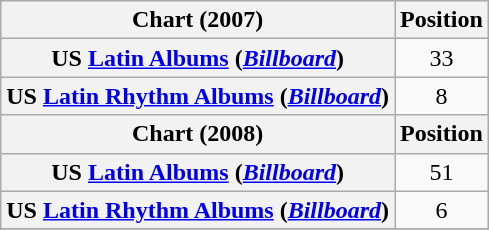<table class="wikitable plainrowheaders " style="text-align:center;">
<tr>
<th scope="col">Chart (2007)</th>
<th scope="col">Position</th>
</tr>
<tr>
<th scope="row">US <a href='#'>Latin Albums</a> (<em><a href='#'>Billboard</a></em>)</th>
<td>33</td>
</tr>
<tr>
<th scope="row">US <a href='#'>Latin Rhythm Albums</a> (<em><a href='#'>Billboard</a></em>)</th>
<td>8</td>
</tr>
<tr>
<th scope="col">Chart (2008)</th>
<th scope="col">Position</th>
</tr>
<tr>
<th scope="row">US <a href='#'>Latin Albums</a> (<em><a href='#'>Billboard</a></em>)</th>
<td>51</td>
</tr>
<tr>
<th scope="row">US <a href='#'>Latin Rhythm Albums</a> (<em><a href='#'>Billboard</a></em>)</th>
<td>6</td>
</tr>
<tr>
</tr>
</table>
